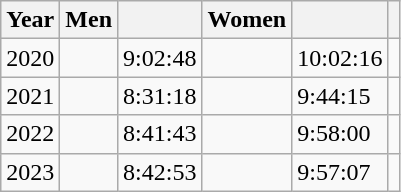<table class="wikitable">
<tr>
<th>Year</th>
<th>Men</th>
<th></th>
<th>Women</th>
<th></th>
<th></th>
</tr>
<tr>
<td>2020</td>
<td></td>
<td>9:02:48</td>
<td></td>
<td>10:02:16</td>
<td></td>
</tr>
<tr>
<td>2021</td>
<td></td>
<td>8:31:18</td>
<td></td>
<td>9:44:15</td>
<td></td>
</tr>
<tr>
<td>2022</td>
<td></td>
<td>8:41:43</td>
<td></td>
<td>9:58:00</td>
<td></td>
</tr>
<tr>
<td>2023</td>
<td></td>
<td>8:42:53</td>
<td></td>
<td>9:57:07</td>
<td></td>
</tr>
</table>
